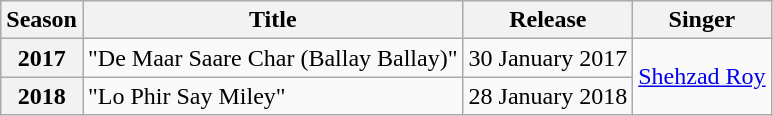<table class="wikitable">
<tr>
<th>Season</th>
<th>Title</th>
<th>Release</th>
<th>Singer</th>
</tr>
<tr>
<th>2017</th>
<td>"De Maar Saare Char (Ballay Ballay)"</td>
<td>30 January 2017</td>
<td rowspan="2"><a href='#'>Shehzad Roy</a></td>
</tr>
<tr>
<th>2018</th>
<td>"Lo Phir Say Miley"</td>
<td>28 January 2018</td>
</tr>
</table>
